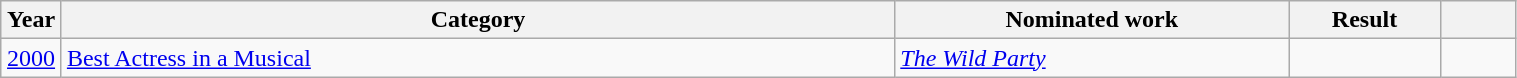<table class="wikitable" style="width:80%;">
<tr>
<th style="width:4%;">Year</th>
<th style="width:55%;">Category</th>
<th style="width:26%;">Nominated work</th>
<th style="width:10%;">Result</th>
<th width=5%></th>
</tr>
<tr>
<td align="center"><a href='#'>2000</a></td>
<td><a href='#'>Best Actress in a Musical</a></td>
<td><em><a href='#'>The Wild Party</a></em></td>
<td></td>
<td style="text-align:center;"></td>
</tr>
</table>
